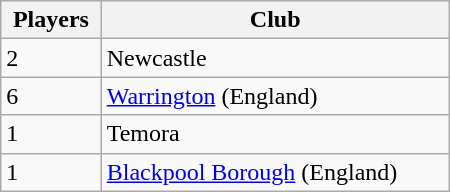<table class="wikitable" style="width:300px;">
<tr>
<th>Players</th>
<th>Club</th>
</tr>
<tr>
<td>2</td>
<td>Newcastle</td>
</tr>
<tr>
<td>6</td>
<td><a href='#'>Warrington</a> (England)</td>
</tr>
<tr>
<td>1</td>
<td>Temora</td>
</tr>
<tr>
<td>1</td>
<td><a href='#'>Blackpool Borough</a> (England)</td>
</tr>
</table>
